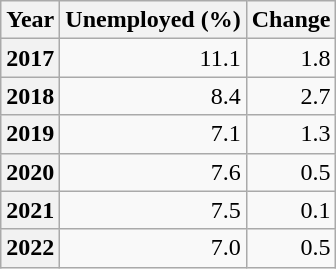<table class="wikitable" style="text-align: right">
<tr>
<th scope=col>Year</th>
<th scope=col>Unemployed (%)</th>
<th scope=col>Change</th>
</tr>
<tr>
<th scope=row>2017</th>
<td>11.1</td>
<td> 1.8</td>
</tr>
<tr>
<th scope=row>2018</th>
<td>8.4</td>
<td> 2.7</td>
</tr>
<tr>
<th scope=row>2019</th>
<td>7.1</td>
<td> 1.3</td>
</tr>
<tr>
<th scope=row>2020</th>
<td>7.6</td>
<td> 0.5</td>
</tr>
<tr>
<th scope=row>2021</th>
<td>7.5</td>
<td> 0.1</td>
</tr>
<tr>
<th scope=row>2022</th>
<td>7.0</td>
<td> 0.5</td>
</tr>
</table>
